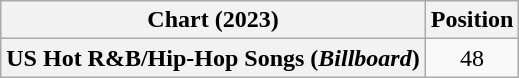<table class="wikitable plainrowheaders" style="text-align:center">
<tr>
<th scope="col">Chart (2023)</th>
<th scope="col">Position</th>
</tr>
<tr>
<th scope="row">US Hot R&B/Hip-Hop Songs (<em>Billboard</em>)</th>
<td>48</td>
</tr>
</table>
